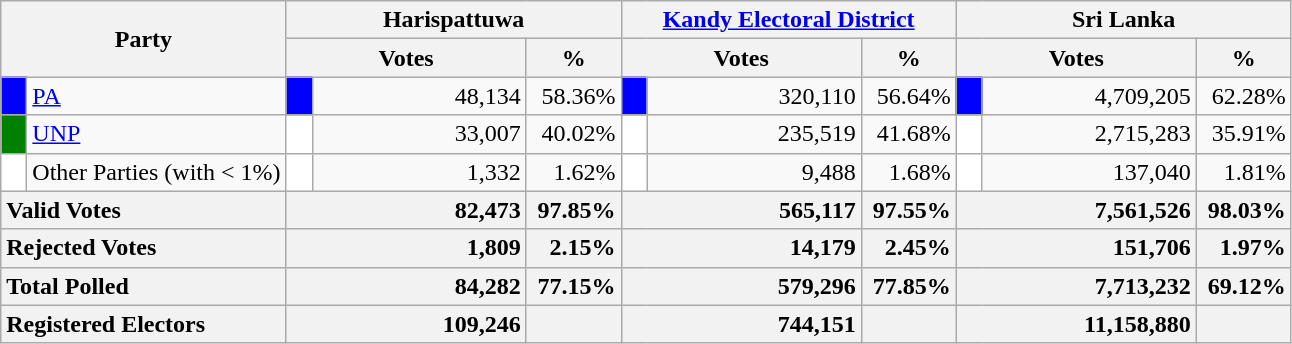<table class="wikitable">
<tr>
<th colspan="2" width="144px"rowspan="2">Party</th>
<th colspan="3" width="216px">Harispattuwa</th>
<th colspan="3" width="216px"><a href='#'>Kandy Electoral District</a></th>
<th colspan="3" width="216px">Sri Lanka</th>
</tr>
<tr>
<th colspan="2" width="144px">Votes</th>
<th>%</th>
<th colspan="2" width="144px">Votes</th>
<th>%</th>
<th colspan="2" width="144px">Votes</th>
<th>%</th>
</tr>
<tr>
<td style="background-color:blue;" width="10px"></td>
<td style="text-align:left;"><a href='#'>PA</a></td>
<td style="background-color:blue;" width="10px"></td>
<td style="text-align:right;">48,134</td>
<td style="text-align:right;">58.36%</td>
<td style="background-color:blue;" width="10px"></td>
<td style="text-align:right;">320,110</td>
<td style="text-align:right;">56.64%</td>
<td style="background-color:blue;" width="10px"></td>
<td style="text-align:right;">4,709,205</td>
<td style="text-align:right;">62.28%</td>
</tr>
<tr>
<td style="background-color:green;" width="10px"></td>
<td style="text-align:left;"><a href='#'>UNP</a></td>
<td style="background-color:white;" width="10px"></td>
<td style="text-align:right;">33,007</td>
<td style="text-align:right;">40.02%</td>
<td style="background-color:white;" width="10px"></td>
<td style="text-align:right;">235,519</td>
<td style="text-align:right;">41.68%</td>
<td style="background-color:white;" width="10px"></td>
<td style="text-align:right;">2,715,283</td>
<td style="text-align:right;">35.91%</td>
</tr>
<tr>
<td style="background-color:white;" width="10px"></td>
<td style="text-align:left;">Other Parties (with < 1%)</td>
<td style="background-color:white;" width="10px"></td>
<td style="text-align:right;">1,332</td>
<td style="text-align:right;">1.62%</td>
<td style="background-color:white;" width="10px"></td>
<td style="text-align:right;">9,488</td>
<td style="text-align:right;">1.68%</td>
<td style="background-color:white;" width="10px"></td>
<td style="text-align:right;">137,040</td>
<td style="text-align:right;">1.81%</td>
</tr>
<tr>
<th colspan="2" width="144px"style="text-align:left;">Valid Votes</th>
<th style="text-align:right;"colspan="2" width="144px">82,473</th>
<th style="text-align:right;">97.85%</th>
<th style="text-align:right;"colspan="2" width="144px">565,117</th>
<th style="text-align:right;">97.55%</th>
<th style="text-align:right;"colspan="2" width="144px">7,561,526</th>
<th style="text-align:right;">98.03%</th>
</tr>
<tr>
<th colspan="2" width="144px"style="text-align:left;">Rejected Votes</th>
<th style="text-align:right;"colspan="2" width="144px">1,809</th>
<th style="text-align:right;">2.15%</th>
<th style="text-align:right;"colspan="2" width="144px">14,179</th>
<th style="text-align:right;">2.45%</th>
<th style="text-align:right;"colspan="2" width="144px">151,706</th>
<th style="text-align:right;">1.97%</th>
</tr>
<tr>
<th colspan="2" width="144px"style="text-align:left;">Total Polled</th>
<th style="text-align:right;"colspan="2" width="144px">84,282</th>
<th style="text-align:right;">77.15%</th>
<th style="text-align:right;"colspan="2" width="144px">579,296</th>
<th style="text-align:right;">77.85%</th>
<th style="text-align:right;"colspan="2" width="144px">7,713,232</th>
<th style="text-align:right;">69.12%</th>
</tr>
<tr>
<th colspan="2" width="144px"style="text-align:left;">Registered Electors</th>
<th style="text-align:right;"colspan="2" width="144px">109,246</th>
<th></th>
<th style="text-align:right;"colspan="2" width="144px">744,151</th>
<th></th>
<th style="text-align:right;"colspan="2" width="144px">11,158,880</th>
<th></th>
</tr>
</table>
